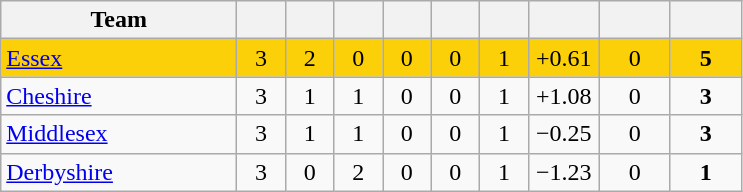<table class="wikitable" style="text-align:center">
<tr>
<th width="150">Team</th>
<th width="25"></th>
<th width="25"></th>
<th width="25"></th>
<th width="25"></th>
<th width="25"></th>
<th width="25"></th>
<th width="40"></th>
<th width="40"></th>
<th width="40"></th>
</tr>
<tr style="background:#fbd009">
<td style="text-align:left"><a href='#'>Essex</a></td>
<td>3</td>
<td>2</td>
<td>0</td>
<td>0</td>
<td>0</td>
<td>1</td>
<td>+0.61</td>
<td>0</td>
<td><strong>5</strong></td>
</tr>
<tr>
<td style="text-align:left"><a href='#'>Cheshire</a></td>
<td>3</td>
<td>1</td>
<td>1</td>
<td>0</td>
<td>0</td>
<td>1</td>
<td>+1.08</td>
<td>0</td>
<td><strong>3</strong></td>
</tr>
<tr>
<td style="text-align:left"><a href='#'>Middlesex</a></td>
<td>3</td>
<td>1</td>
<td>1</td>
<td>0</td>
<td>0</td>
<td>1</td>
<td>−0.25</td>
<td>0</td>
<td><strong>3</strong></td>
</tr>
<tr>
<td style="text-align:left"><a href='#'>Derbyshire</a></td>
<td>3</td>
<td>0</td>
<td>2</td>
<td>0</td>
<td>0</td>
<td>1</td>
<td>−1.23</td>
<td>0</td>
<td><strong>1</strong></td>
</tr>
</table>
